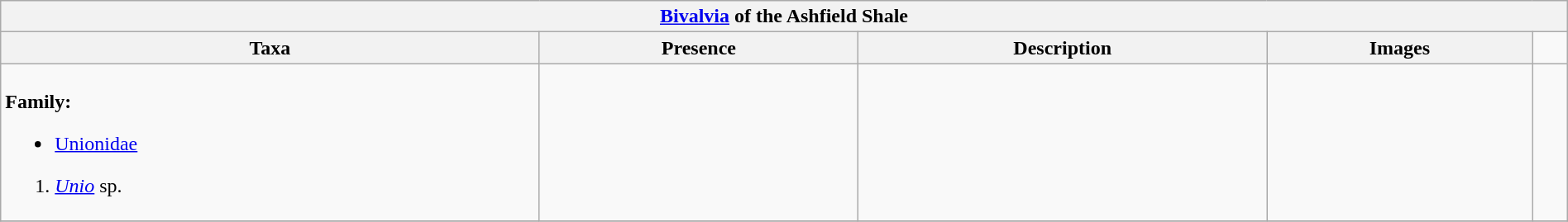<table class="wikitable" align="center" width="100%">
<tr>
<th colspan="5" align="center"><strong><a href='#'>Bivalvia</a> of the Ashfield Shale</strong></th>
</tr>
<tr>
<th>Taxa</th>
<th>Presence</th>
<th>Description</th>
<th>Images</th>
</tr>
<tr>
<td><br><strong>Family:</strong><ul><li><a href='#'>Unionidae</a></li></ul><ol><li><em><a href='#'>Unio</a></em> sp.</li></ol></td>
<td></td>
<td></td>
<td></td>
<td></td>
</tr>
<tr>
</tr>
</table>
